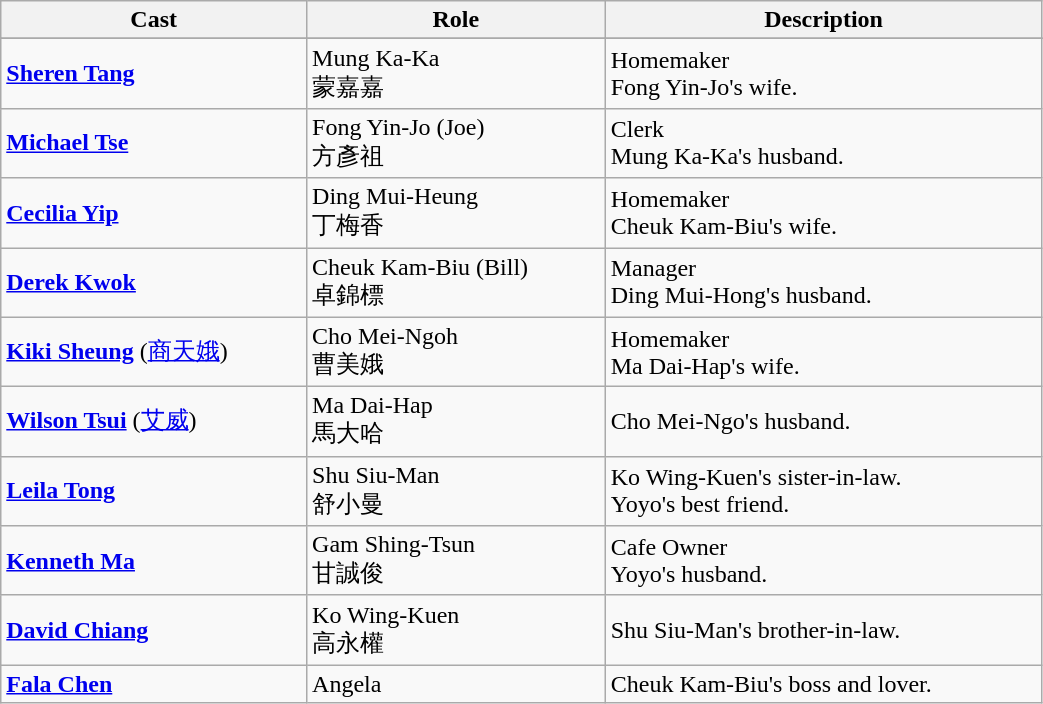<table class="wikitable" width="55%">
<tr>
<th>Cast</th>
<th>Role</th>
<th>Description</th>
</tr>
<tr>
</tr>
<tr>
<td><strong><a href='#'>Sheren Tang</a></strong></td>
<td>Mung Ka-Ka <br> 蒙嘉嘉</td>
<td>Homemaker <br> Fong Yin-Jo's wife.</td>
</tr>
<tr>
<td><strong><a href='#'>Michael Tse</a></strong></td>
<td>Fong Yin-Jo (Joe) <br> 方彥祖</td>
<td>Clerk <br> Mung Ka-Ka's husband.</td>
</tr>
<tr>
<td><strong><a href='#'>Cecilia Yip</a></strong></td>
<td>Ding Mui-Heung <br> 丁梅香</td>
<td>Homemaker <br> Cheuk Kam-Biu's wife.</td>
</tr>
<tr>
<td><strong><a href='#'>Derek Kwok</a></strong></td>
<td>Cheuk Kam-Biu (Bill) <br> 卓錦標</td>
<td>Manager <br> Ding Mui-Hong's husband.</td>
</tr>
<tr>
<td><strong><a href='#'>Kiki Sheung</a></strong> (<a href='#'>商天娥</a>)</td>
<td>Cho Mei-Ngoh <br> 曹美娥</td>
<td>Homemaker <br> Ma Dai-Hap's wife.</td>
</tr>
<tr>
<td><strong><a href='#'>Wilson Tsui</a></strong> (<a href='#'>艾威</a>)</td>
<td>Ma Dai-Hap <br> 馬大哈</td>
<td>Cho Mei-Ngo's husband.</td>
</tr>
<tr>
<td><strong><a href='#'>Leila Tong</a></strong></td>
<td>Shu Siu-Man <br> 舒小曼</td>
<td>Ko Wing-Kuen's sister-in-law. <br> Yoyo's best friend.</td>
</tr>
<tr>
<td><strong><a href='#'>Kenneth Ma</a></strong></td>
<td>Gam Shing-Tsun <br> 甘誠俊</td>
<td>Cafe Owner <br> Yoyo's husband.</td>
</tr>
<tr>
<td><strong><a href='#'>David Chiang</a></strong></td>
<td>Ko Wing-Kuen <br> 高永權</td>
<td>Shu Siu-Man's brother-in-law.</td>
</tr>
<tr>
<td><strong><a href='#'>Fala Chen</a></strong></td>
<td>Angela</td>
<td>Cheuk Kam-Biu's boss and lover.</td>
</tr>
</table>
